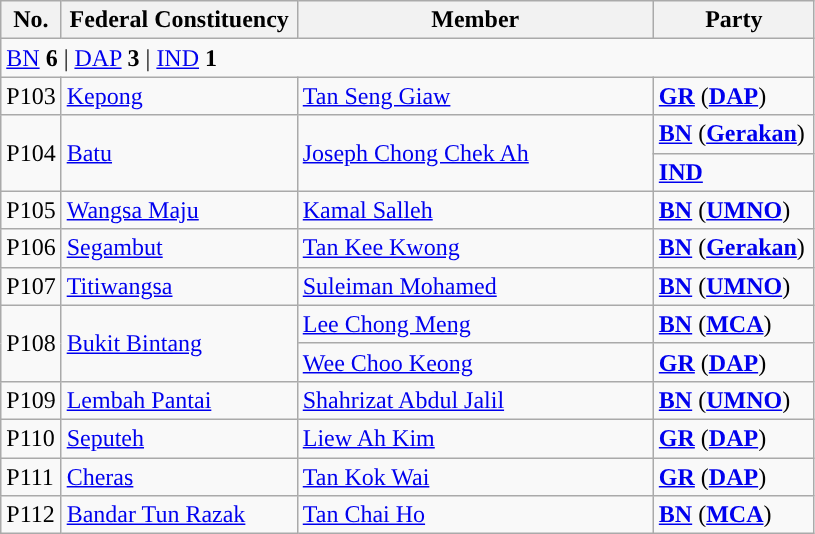<table class="wikitable sortable">
<tr>
<th style="width:30px;">No.</th>
<th style="width:150px;">Federal Constituency</th>
<th style="width:230px;">Member</th>
<th style="width:100px;">Party</th>
</tr>
<tr>
<td colspan="4"><a href='#'>BN</a> <strong>6</strong> | <a href='#'>DAP</a> <strong>3</strong> | <a href='#'>IND</a> <strong>1</strong></td>
</tr>
<tr>
<td>P103</td>
<td><a href='#'>Kepong</a></td>
<td><a href='#'>Tan Seng Giaw</a></td>
<td><strong><a href='#'>GR</a></strong> (<strong><a href='#'>DAP</a></strong>)</td>
</tr>
<tr>
<td rowspan=2>P104</td>
<td rowspan=2><a href='#'>Batu</a></td>
<td rowspan=2><a href='#'>Joseph Chong Chek Ah</a></td>
<td><strong><a href='#'>BN</a></strong> (<strong><a href='#'>Gerakan</a></strong>)</td>
</tr>
<tr>
<td><strong><a href='#'>IND</a></strong></td>
</tr>
<tr>
<td>P105</td>
<td><a href='#'>Wangsa Maju</a></td>
<td><a href='#'>Kamal Salleh</a></td>
<td><strong><a href='#'>BN</a></strong> (<strong><a href='#'>UMNO</a></strong>)</td>
</tr>
<tr>
<td>P106</td>
<td><a href='#'>Segambut</a></td>
<td><a href='#'>Tan Kee Kwong</a></td>
<td><strong><a href='#'>BN</a></strong> (<strong><a href='#'>Gerakan</a></strong>)</td>
</tr>
<tr>
<td>P107</td>
<td><a href='#'>Titiwangsa</a></td>
<td><a href='#'>Suleiman Mohamed</a></td>
<td><strong><a href='#'>BN</a></strong> (<strong><a href='#'>UMNO</a></strong>)</td>
</tr>
<tr>
<td rowspan=2>P108</td>
<td rowspan=2><a href='#'>Bukit Bintang</a></td>
<td><a href='#'>Lee Chong Meng</a> </td>
<td><strong><a href='#'>BN</a></strong> (<strong><a href='#'>MCA</a></strong>)</td>
</tr>
<tr>
<td><a href='#'>Wee Choo Keong</a> </td>
<td><strong><a href='#'>GR</a></strong> (<strong><a href='#'>DAP</a></strong>)</td>
</tr>
<tr>
<td>P109</td>
<td><a href='#'>Lembah Pantai</a></td>
<td><a href='#'>Shahrizat Abdul Jalil</a></td>
<td><strong><a href='#'>BN</a></strong> (<strong><a href='#'>UMNO</a></strong>)</td>
</tr>
<tr>
<td>P110</td>
<td><a href='#'>Seputeh</a></td>
<td><a href='#'>Liew Ah Kim</a></td>
<td><strong><a href='#'>GR</a></strong> (<strong><a href='#'>DAP</a></strong>)</td>
</tr>
<tr>
<td>P111</td>
<td><a href='#'>Cheras</a></td>
<td><a href='#'>Tan Kok Wai</a></td>
<td><strong><a href='#'>GR</a></strong> (<strong><a href='#'>DAP</a></strong>)</td>
</tr>
<tr>
<td>P112</td>
<td><a href='#'>Bandar Tun Razak</a></td>
<td><a href='#'>Tan Chai Ho</a></td>
<td><strong><a href='#'>BN</a></strong> (<strong><a href='#'>MCA</a></strong>)</td>
</tr>
</table>
